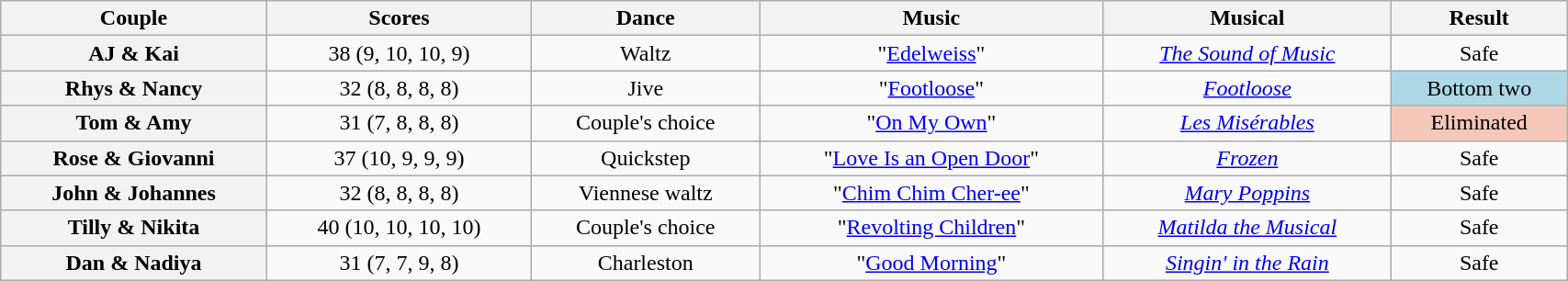<table class="wikitable sortable" style="text-align:center; width: 90%">
<tr>
<th scope="col">Couple</th>
<th scope="col">Scores</th>
<th scope="col" class="unsortable">Dance</th>
<th scope="col" class="unsortable">Music</th>
<th scope="col" class="unsortable">Musical</th>
<th scope="col" class="unsortable">Result</th>
</tr>
<tr>
<th scope="row">AJ & Kai</th>
<td>38 (9, 10, 10, 9)</td>
<td>Waltz</td>
<td>"<a href='#'>Edelweiss</a>"</td>
<td><em><a href='#'>The Sound of Music</a></em></td>
<td>Safe</td>
</tr>
<tr>
<th scope="row">Rhys & Nancy</th>
<td>32 (8, 8, 8, 8)</td>
<td>Jive</td>
<td>"<a href='#'>Footloose</a>"</td>
<td><em><a href='#'>Footloose</a></em></td>
<td bgcolor="lightblue">Bottom two</td>
</tr>
<tr>
<th scope="row">Tom & Amy</th>
<td>31 (7, 8, 8, 8)</td>
<td>Couple's choice</td>
<td>"<a href='#'>On My Own</a>"</td>
<td><em><a href='#'>Les Misérables</a></em></td>
<td bgcolor="f4c7b8">Eliminated</td>
</tr>
<tr>
<th scope="row">Rose & Giovanni</th>
<td>37 (10, 9, 9, 9)</td>
<td>Quickstep</td>
<td>"<a href='#'>Love Is an Open Door</a>"</td>
<td><em><a href='#'>Frozen</a></em></td>
<td>Safe</td>
</tr>
<tr>
<th scope="row">John & Johannes</th>
<td>32 (8, 8, 8, 8)</td>
<td>Viennese waltz</td>
<td>"<a href='#'>Chim Chim Cher-ee</a>"</td>
<td><em><a href='#'>Mary Poppins</a></em></td>
<td>Safe</td>
</tr>
<tr>
<th scope="row">Tilly & Nikita</th>
<td>40 (10, 10, 10, 10)</td>
<td>Couple's choice</td>
<td>"<a href='#'>Revolting Children</a>"</td>
<td><em><a href='#'>Matilda the Musical</a></em></td>
<td>Safe</td>
</tr>
<tr>
<th scope="row">Dan & Nadiya</th>
<td>31 (7, 7, 9, 8)</td>
<td>Charleston</td>
<td>"<a href='#'>Good Morning</a>"</td>
<td><em><a href='#'>Singin' in the Rain</a></em></td>
<td>Safe</td>
</tr>
</table>
